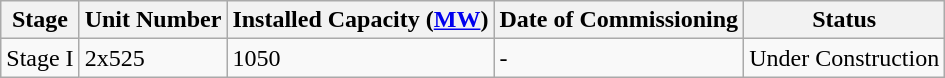<table class="sortable wikitable">
<tr>
<th>Stage</th>
<th>Unit Number</th>
<th>Installed Capacity (<a href='#'>MW</a>)</th>
<th>Date of Commissioning</th>
<th>Status</th>
</tr>
<tr>
<td>Stage I</td>
<td>2x525</td>
<td>1050</td>
<td>-</td>
<td>Under Construction</td>
</tr>
</table>
